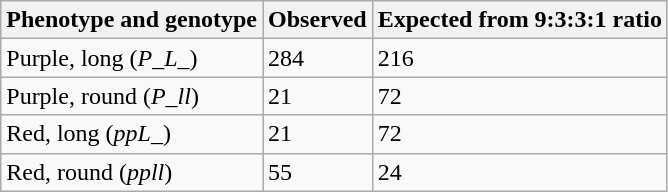<table class="wikitable">
<tr>
<th>Phenotype and genotype</th>
<th>Observed</th>
<th>Expected from 9:3:3:1 ratio</th>
</tr>
<tr>
<td>Purple, long (<em>P_L_</em>)</td>
<td>284</td>
<td>216</td>
</tr>
<tr>
<td>Purple, round (<em>P_ll</em>)</td>
<td>21</td>
<td>72</td>
</tr>
<tr>
<td>Red, long (<em>ppL_</em>)</td>
<td>21</td>
<td>72</td>
</tr>
<tr>
<td>Red, round (<em>ppll</em>)</td>
<td>55</td>
<td>24</td>
</tr>
</table>
